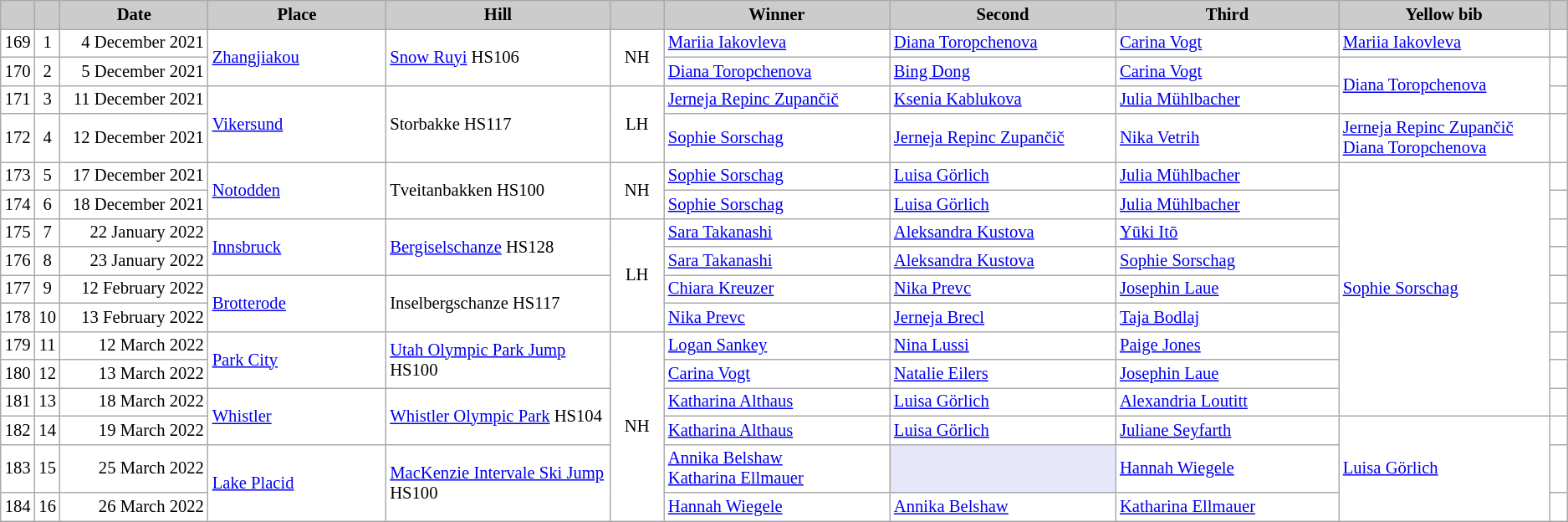<table class="wikitable plainrowheaders" style="background:#fff; font-size:86%; line-height:16px; border:grey solid 1px; border-collapse:collapse;">
<tr style="background:#ccc; text-align:center;">
<th scope="col" style="background:#ccc; width=30 px;"></th>
<th scope="col" style="background:#ccc; width=45 px;"></th>
<th scope="col" style="background:#ccc; width:120px;">Date</th>
<th scope="col" style="background:#ccc; width:150px;">Place</th>
<th scope="col" style="background:#ccc; width:190px;">Hill</th>
<th scope="col" style="background:#ccc; width:40px;"></th>
<th scope="col" style="background:#ccc; width:195px;">Winner</th>
<th scope="col" style="background:#ccc; width:195px;">Second</th>
<th scope="col" style="background:#ccc; width:195px;">Third</th>
<th scope="col" style="background:#ccc; width:180px;">Yellow bib</th>
<th scope="col" style="background:#ccc; width:10px;"></th>
</tr>
<tr>
<td style="text-align:center">169</td>
<td style="text-align:center">1</td>
<td style="text-align:right">4 December 2021</td>
<td rowspan=2> <a href='#'>Zhangjiakou</a></td>
<td rowspan=2><a href='#'>Snow Ruyi</a> HS106</td>
<td rowspan=2 style="text-align:center">NH</td>
<td> <a href='#'>Mariia Iakovleva</a></td>
<td> <a href='#'>Diana Toropchenova</a></td>
<td> <a href='#'>Carina Vogt</a></td>
<td> <a href='#'>Mariia Iakovleva</a></td>
<td></td>
</tr>
<tr>
<td style="text-align:center">170</td>
<td style="text-align:center">2</td>
<td style="text-align:right">5 December 2021</td>
<td> <a href='#'>Diana Toropchenova</a></td>
<td> <a href='#'>Bing Dong</a></td>
<td> <a href='#'>Carina Vogt</a></td>
<td rowspan=2> <a href='#'>Diana Toropchenova</a></td>
<td></td>
</tr>
<tr>
<td style="text-align:center">171</td>
<td style="text-align:center">3</td>
<td style="text-align:right">11 December 2021</td>
<td rowspan=2> <a href='#'>Vikersund</a></td>
<td rowspan=2>Storbakke HS117</td>
<td rowspan=2 style="text-align:center">LH</td>
<td> <a href='#'>Jerneja Repinc Zupančič</a></td>
<td> <a href='#'>Ksenia Kablukova</a></td>
<td> <a href='#'>Julia Mühlbacher</a></td>
<td></td>
</tr>
<tr>
<td style="text-align:center">172</td>
<td style="text-align:center">4</td>
<td style="text-align:right">12 December 2021</td>
<td> <a href='#'>Sophie Sorschag</a></td>
<td> <a href='#'>Jerneja Repinc Zupančič</a></td>
<td> <a href='#'>Nika Vetrih</a></td>
<td> <a href='#'>Jerneja Repinc Zupančič</a><br> <a href='#'>Diana Toropchenova</a></td>
<td></td>
</tr>
<tr>
<td style="text-align:center">173</td>
<td style="text-align:center">5</td>
<td style="text-align:right">17 December 2021</td>
<td rowspan=2> <a href='#'>Notodden</a></td>
<td rowspan=2>Tveitanbakken HS100</td>
<td rowspan=2 style="text-align:center">NH</td>
<td> <a href='#'>Sophie Sorschag</a></td>
<td> <a href='#'>Luisa Görlich</a></td>
<td> <a href='#'>Julia Mühlbacher</a></td>
<td rowspan=9> <a href='#'>Sophie Sorschag</a></td>
<td></td>
</tr>
<tr>
<td style="text-align:center">174</td>
<td style="text-align:center">6</td>
<td style="text-align:right">18 December 2021</td>
<td> <a href='#'>Sophie Sorschag</a></td>
<td> <a href='#'>Luisa Görlich</a></td>
<td> <a href='#'>Julia Mühlbacher</a></td>
<td></td>
</tr>
<tr>
<td style="text-align:center">175</td>
<td style="text-align:center">7</td>
<td style="text-align:right">22 January 2022</td>
<td rowspan=2> <a href='#'>Innsbruck</a></td>
<td rowspan=2><a href='#'>Bergiselschanze</a> HS128</td>
<td rowspan=4 style="text-align:center">LH</td>
<td> <a href='#'>Sara Takanashi</a></td>
<td> <a href='#'>Aleksandra Kustova</a></td>
<td> <a href='#'>Yūki Itō</a></td>
<td></td>
</tr>
<tr>
<td style="text-align:center">176</td>
<td style="text-align:center">8</td>
<td style="text-align:right">23 January 2022</td>
<td> <a href='#'>Sara Takanashi</a></td>
<td> <a href='#'>Aleksandra Kustova</a></td>
<td> <a href='#'>Sophie Sorschag</a></td>
<td></td>
</tr>
<tr>
<td style="text-align:center">177</td>
<td style="text-align:center">9</td>
<td style="text-align:right">12 February 2022</td>
<td rowspan=2> <a href='#'>Brotterode</a></td>
<td rowspan=2>Inselbergschanze HS117</td>
<td> <a href='#'>Chiara Kreuzer</a></td>
<td> <a href='#'>Nika Prevc</a></td>
<td> <a href='#'>Josephin Laue</a></td>
<td></td>
</tr>
<tr>
<td style="text-align:center">178</td>
<td style="text-align:center">10</td>
<td style="text-align:right">13 February 2022</td>
<td> <a href='#'>Nika Prevc</a></td>
<td> <a href='#'>Jerneja Brecl</a></td>
<td> <a href='#'>Taja Bodlaj</a></td>
<td></td>
</tr>
<tr>
<td style="text-align:center">179</td>
<td style="text-align:center">11</td>
<td style="text-align:right">12 March 2022</td>
<td rowspan=2> <a href='#'>Park City</a></td>
<td rowspan=2><a href='#'>Utah Olympic Park Jump</a> HS100</td>
<td rowspan=6 style="text-align:center">NH</td>
<td> <a href='#'>Logan Sankey</a></td>
<td> <a href='#'>Nina Lussi</a></td>
<td> <a href='#'>Paige Jones</a></td>
<td></td>
</tr>
<tr>
<td style="text-align:center">180</td>
<td style="text-align:center">12</td>
<td style="text-align:right">13 March 2022</td>
<td> <a href='#'>Carina Vogt</a></td>
<td> <a href='#'>Natalie Eilers</a></td>
<td> <a href='#'>Josephin Laue</a></td>
<td></td>
</tr>
<tr>
<td style="text-align:center">181</td>
<td style="text-align:center">13</td>
<td style="text-align:right">18 March 2022</td>
<td rowspan=2> <a href='#'>Whistler</a></td>
<td rowspan=2><a href='#'>Whistler Olympic Park</a> HS104</td>
<td> <a href='#'>Katharina Althaus</a></td>
<td> <a href='#'>Luisa Görlich</a></td>
<td> <a href='#'>Alexandria Loutitt</a></td>
<td></td>
</tr>
<tr>
<td style="text-align:center">182</td>
<td style="text-align:center">14</td>
<td style="text-align:right">19 March 2022</td>
<td> <a href='#'>Katharina Althaus</a></td>
<td> <a href='#'>Luisa Görlich</a></td>
<td> <a href='#'>Juliane Seyfarth</a></td>
<td rowspan=3> <a href='#'>Luisa Görlich</a></td>
<td></td>
</tr>
<tr>
<td style="text-align:center">183</td>
<td style="text-align:center">15</td>
<td style="text-align:right">25 March 2022</td>
<td rowspan=2> <a href='#'>Lake Placid</a></td>
<td rowspan=2><a href='#'>MacKenzie Intervale Ski Jump</a> HS100</td>
<td> <a href='#'>Annika Belshaw</a><br> <a href='#'>Katharina Ellmauer</a></td>
<td bgcolor="E6E8FA"></td>
<td> <a href='#'>Hannah Wiegele</a></td>
<td></td>
</tr>
<tr>
<td style="text-align:center">184</td>
<td style="text-align:center">16</td>
<td style="text-align:right">26 March 2022</td>
<td> <a href='#'>Hannah Wiegele</a></td>
<td> <a href='#'>Annika Belshaw</a></td>
<td> <a href='#'>Katharina Ellmauer</a></td>
<td></td>
</tr>
</table>
